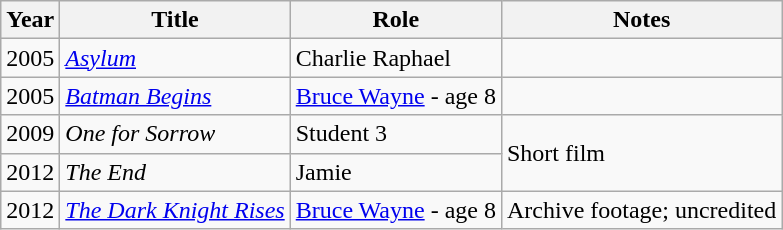<table class="wikitable sortable">
<tr>
<th>Year</th>
<th>Title</th>
<th>Role</th>
<th>Notes</th>
</tr>
<tr>
<td>2005</td>
<td><a href='#'><em>Asylum</em></a></td>
<td>Charlie Raphael</td>
<td></td>
</tr>
<tr>
<td>2005</td>
<td><em><a href='#'>Batman Begins</a></em></td>
<td><a href='#'>Bruce Wayne</a> - age 8</td>
<td></td>
</tr>
<tr>
<td>2009</td>
<td><em>One for Sorrow</em></td>
<td>Student 3</td>
<td rowspan="2">Short film</td>
</tr>
<tr>
<td>2012</td>
<td><em>The End</em></td>
<td>Jamie</td>
</tr>
<tr>
<td>2012</td>
<td><em><a href='#'>The Dark Knight Rises</a></em></td>
<td><a href='#'>Bruce Wayne</a> - age 8</td>
<td>Archive footage; uncredited</td>
</tr>
</table>
